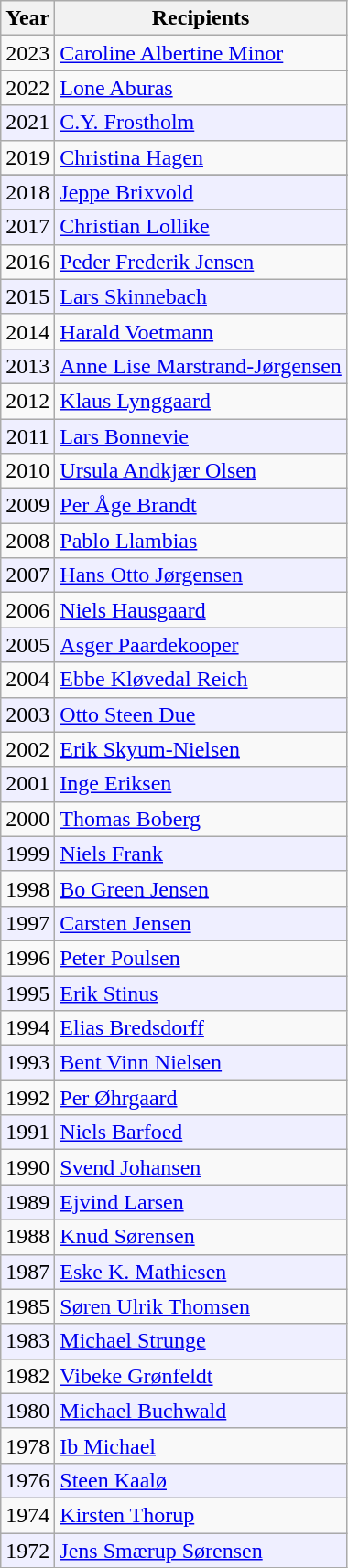<table class="wikitable sortable">
<tr>
<th>Year</th>
<th>Recipients</th>
</tr>
<tr>
<td align=center>2023</td>
<td><a href='#'>Caroline Albertine Minor</a></td>
</tr>
<tr style="background: #EFEFFF;">
</tr>
<tr>
<td align=center>2022</td>
<td><a href='#'>Lone Aburas</a></td>
</tr>
<tr style="background: #EFEFFF;">
<td align=center>2021</td>
<td><a href='#'>C.Y. Frostholm</a></td>
</tr>
<tr>
<td align=center>2019</td>
<td><a href='#'>Christina Hagen</a></td>
</tr>
<tr>
</tr>
<tr style="background: #EFEFFF;">
<td align=center>2018</td>
<td><a href='#'>Jeppe Brixvold</a></td>
</tr>
<tr>
</tr>
<tr style="background: #EFEFFF;">
<td align=center>2017</td>
<td><a href='#'>Christian Lollike</a></td>
</tr>
<tr>
<td align=center>2016</td>
<td><a href='#'>Peder Frederik Jensen</a></td>
</tr>
<tr style="background: #EFEFFF;">
<td align=center>2015</td>
<td><a href='#'>Lars Skinnebach</a></td>
</tr>
<tr>
<td align=center>2014</td>
<td><a href='#'>Harald Voetmann</a></td>
</tr>
<tr style="background: #EFEFFF;">
<td align=center>2013</td>
<td><a href='#'>Anne Lise Marstrand-Jørgensen</a></td>
</tr>
<tr>
<td align=center>2012</td>
<td><a href='#'>Klaus Lynggaard</a></td>
</tr>
<tr style="background: #EFEFFF;">
<td align=center>2011</td>
<td><a href='#'>Lars Bonnevie</a></td>
</tr>
<tr>
<td align=center>2010</td>
<td><a href='#'>Ursula Andkjær Olsen</a></td>
</tr>
<tr style="background: #EFEFFF;">
<td align=center>2009</td>
<td><a href='#'>Per Åge Brandt</a></td>
</tr>
<tr>
<td align=center>2008</td>
<td><a href='#'>Pablo Llambias</a></td>
</tr>
<tr style="background: #EFEFFF;">
<td align=center>2007</td>
<td><a href='#'>Hans Otto Jørgensen</a></td>
</tr>
<tr>
<td align=center>2006</td>
<td><a href='#'>Niels Hausgaard</a></td>
</tr>
<tr style="background: #EFEFFF;">
<td align=center>2005</td>
<td><a href='#'>Asger Paardekooper</a></td>
</tr>
<tr>
<td align=center>2004</td>
<td><a href='#'>Ebbe Kløvedal Reich</a></td>
</tr>
<tr style="background: #EFEFFF;">
<td align=center>2003</td>
<td><a href='#'>Otto Steen Due</a></td>
</tr>
<tr>
<td align=center>2002</td>
<td><a href='#'>Erik Skyum-Nielsen</a></td>
</tr>
<tr style="background: #EFEFFF;">
<td align=center>2001</td>
<td><a href='#'>Inge Eriksen</a></td>
</tr>
<tr>
<td align=center>2000</td>
<td><a href='#'>Thomas Boberg</a></td>
</tr>
<tr style="background: #EFEFFF;">
<td align=center>1999</td>
<td><a href='#'>Niels Frank</a></td>
</tr>
<tr>
<td align=center>1998</td>
<td><a href='#'>Bo Green Jensen</a></td>
</tr>
<tr style="background: #EFEFFF;">
<td align=center>1997</td>
<td><a href='#'>Carsten Jensen</a></td>
</tr>
<tr>
<td align=center>1996</td>
<td><a href='#'>Peter Poulsen</a></td>
</tr>
<tr style="background: #EFEFFF;">
<td align=center>1995</td>
<td><a href='#'>Erik Stinus</a></td>
</tr>
<tr>
<td align=center>1994</td>
<td><a href='#'>Elias Bredsdorff</a></td>
</tr>
<tr style="background: #EFEFFF;">
<td align=center>1993</td>
<td><a href='#'>Bent Vinn Nielsen</a></td>
</tr>
<tr>
<td align=center>1992</td>
<td><a href='#'>Per Øhrgaard</a></td>
</tr>
<tr style="background: #EFEFFF;">
<td align=center>1991</td>
<td><a href='#'>Niels Barfoed</a></td>
</tr>
<tr>
<td align=center>1990</td>
<td><a href='#'>Svend Johansen</a></td>
</tr>
<tr style="background: #EFEFFF;">
<td align=center>1989</td>
<td><a href='#'>Ejvind Larsen</a></td>
</tr>
<tr>
<td align=center>1988</td>
<td><a href='#'>Knud Sørensen</a></td>
</tr>
<tr style="background: #EFEFFF;">
<td align=center>1987</td>
<td><a href='#'>Eske K. Mathiesen</a></td>
</tr>
<tr>
<td align=center>1985</td>
<td><a href='#'>Søren Ulrik Thomsen</a></td>
</tr>
<tr style="background: #EFEFFF;">
<td align=center>1983</td>
<td><a href='#'>Michael Strunge</a></td>
</tr>
<tr>
<td align=center>1982</td>
<td><a href='#'>Vibeke Grønfeldt</a></td>
</tr>
<tr style="background: #EFEFFF;">
<td align=center>1980</td>
<td><a href='#'>Michael Buchwald</a></td>
</tr>
<tr>
<td align=center>1978</td>
<td><a href='#'>Ib Michael</a></td>
</tr>
<tr style="background: #EFEFFF;">
<td align=center>1976</td>
<td><a href='#'>Steen Kaalø</a></td>
</tr>
<tr>
<td align=center>1974</td>
<td><a href='#'>Kirsten Thorup</a></td>
</tr>
<tr style="background: #EFEFFF;">
<td align=center>1972</td>
<td><a href='#'>Jens Smærup Sørensen</a></td>
</tr>
</table>
